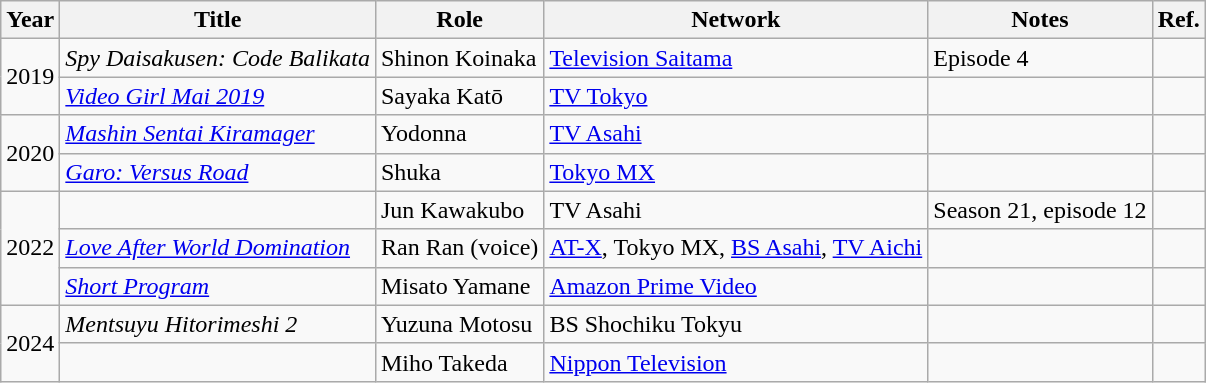<table class="wikitable">
<tr>
<th>Year</th>
<th>Title</th>
<th>Role</th>
<th>Network</th>
<th>Notes</th>
<th>Ref.</th>
</tr>
<tr>
<td rowspan="2">2019</td>
<td><em> Spy Daisakusen: Code Balikata</em></td>
<td>Shinon Koinaka</td>
<td><a href='#'>Television Saitama</a></td>
<td>Episode 4</td>
<td></td>
</tr>
<tr>
<td><em><a href='#'>Video Girl Mai 2019</a></em></td>
<td>Sayaka Katō</td>
<td><a href='#'>TV Tokyo</a></td>
<td></td>
<td></td>
</tr>
<tr>
<td rowspan="2">2020</td>
<td><em><a href='#'>Mashin Sentai Kiramager</a></em></td>
<td>Yodonna</td>
<td><a href='#'>TV Asahi</a></td>
<td></td>
<td></td>
</tr>
<tr>
<td><em><a href='#'>Garo: Versus Road</a></em></td>
<td>Shuka</td>
<td><a href='#'>Tokyo MX</a></td>
<td></td>
<td></td>
</tr>
<tr>
<td rowspan="3">2022</td>
<td><em></em></td>
<td>Jun Kawakubo</td>
<td>TV Asahi</td>
<td>Season 21, episode 12</td>
<td></td>
</tr>
<tr>
<td><em><a href='#'>Love After World Domination</a></em></td>
<td>Ran Ran (voice)</td>
<td><a href='#'>AT-X</a>, Tokyo MX, <a href='#'>BS Asahi</a>, <a href='#'>TV Aichi</a></td>
<td></td>
<td></td>
</tr>
<tr>
<td><a href='#'><em>Short Program</em></a></td>
<td>Misato Yamane</td>
<td><a href='#'>Amazon Prime Video</a></td>
<td></td>
<td></td>
</tr>
<tr>
<td rowspan="2">2024</td>
<td><em>Mentsuyu Hitorimeshi 2</em></td>
<td>Yuzuna Motosu</td>
<td>BS Shochiku Tokyu</td>
<td></td>
<td></td>
</tr>
<tr>
<td></td>
<td>Miho Takeda</td>
<td><a href='#'>Nippon Television</a></td>
<td></td>
<td></td>
</tr>
</table>
